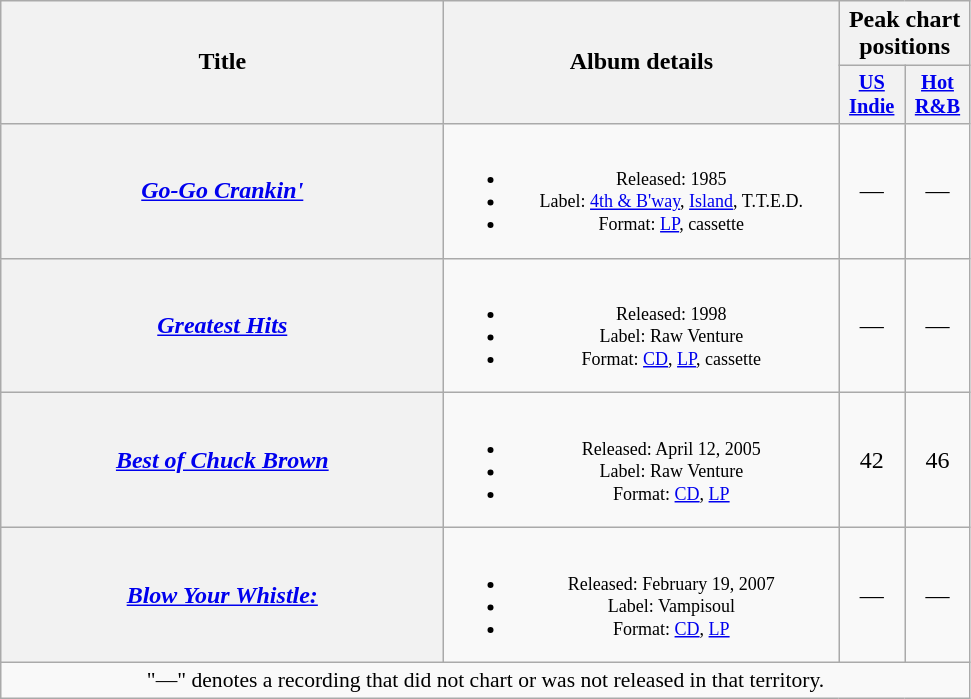<table class="wikitable plainrowheaders" style="text-align:center;" border="1">
<tr>
<th scope="col" rowspan="2" style="width:18em;">Title</th>
<th scope="col" rowspan="2" style="width:16em;">Album details</th>
<th scope="col" colspan="2">Peak chart positions</th>
</tr>
<tr>
<th scope="col" style="width:2.75em;font-size:85%;"><a href='#'>US Indie</a><br></th>
<th scope="col" style="width:2.75em;font-size:85%;"><a href='#'>Hot R&B</a><br></th>
</tr>
<tr>
<th scope="row"><em><a href='#'>Go-Go Crankin'</a></em></th>
<td style="font-size:12px;"><br><ul><li>Released: 1985 </li><li>Label: <a href='#'>4th & B'way</a>, <a href='#'>Island</a>, T.T.E.D.</li><li>Format: <a href='#'>LP</a>, cassette</li></ul></td>
<td>—</td>
<td>—</td>
</tr>
<tr>
<th scope="row"><em><a href='#'>Greatest Hits</a></em></th>
<td style="font-size:12px;"><br><ul><li>Released: 1998 </li><li>Label: Raw Venture</li><li>Format: <a href='#'>CD</a>, <a href='#'>LP</a>, cassette</li></ul></td>
<td>—</td>
<td>—</td>
</tr>
<tr>
<th scope="row"><em><a href='#'>Best of Chuck Brown</a></em></th>
<td style="font-size:12px;"><br><ul><li>Released: April 12, 2005 </li><li>Label: Raw Venture</li><li>Format: <a href='#'>CD</a>, <a href='#'>LP</a></li></ul></td>
<td>42</td>
<td>46</td>
</tr>
<tr>
<th scope="row"><em><a href='#'>Blow Your Whistle: </a></em><br></th>
<td style="font-size:12px;"><br><ul><li>Released: February 19, 2007 </li><li>Label: Vampisoul</li><li>Format: <a href='#'>CD</a>, <a href='#'>LP</a></li></ul></td>
<td>—</td>
<td>—</td>
</tr>
<tr>
<td colspan="14" style="font-size:90%">"—" denotes a recording that did not chart or was not released in that territory.</td>
</tr>
</table>
